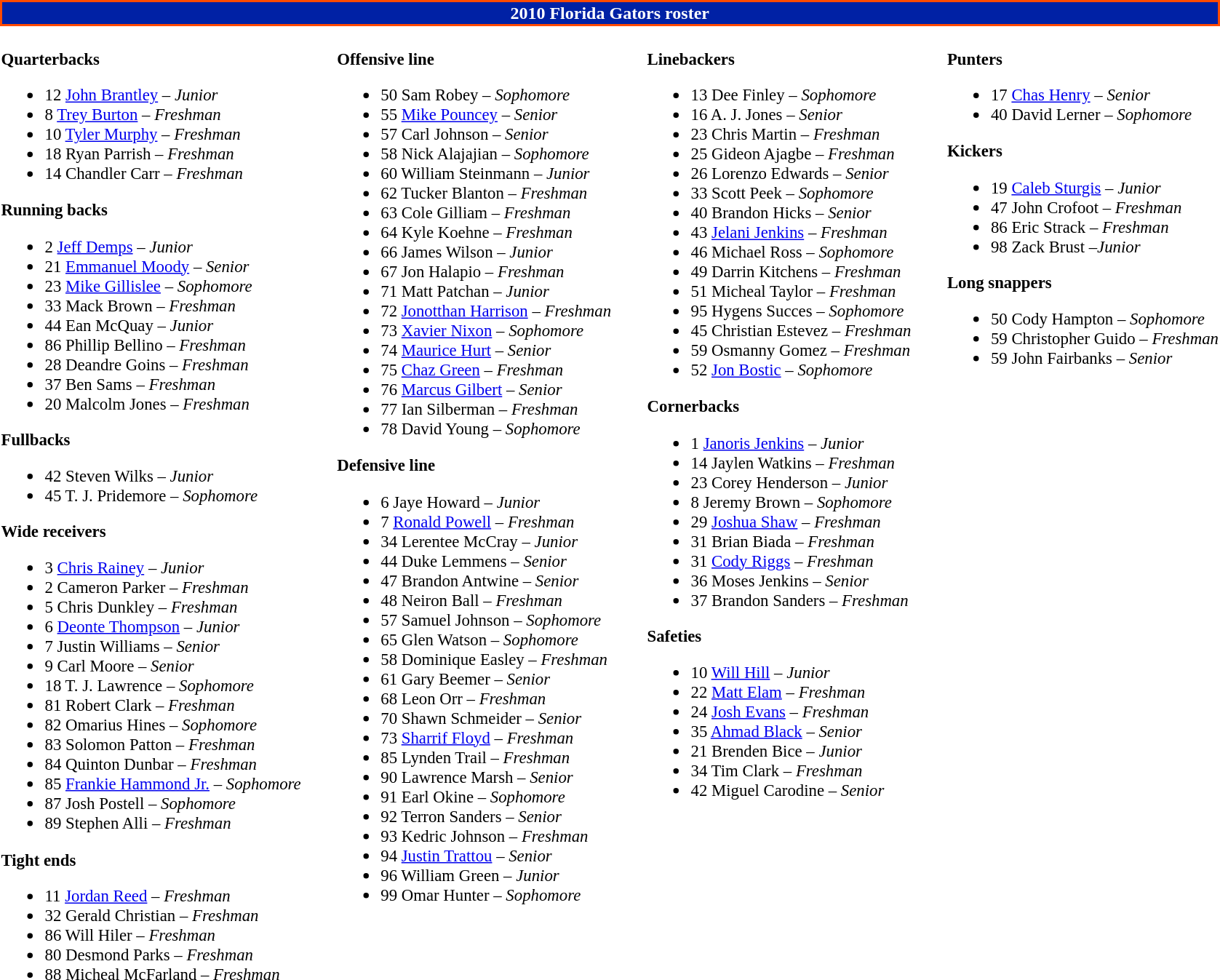<table class="toccolours" style="text-align: left;">
<tr>
<td colspan="9" style="background-color: #0021A5; color: white; text-align: center;border:2px solid #FF4A00;"><strong>2010 Florida Gators roster</strong></td>
</tr>
<tr>
<td style="font-size: 95%;" valign="top"><br><strong>Quarterbacks</strong><ul><li>12 <a href='#'>John Brantley</a> – <em> Junior</em></li><li>8 <a href='#'>Trey Burton</a> – <em>Freshman</em></li><li>10 <a href='#'>Tyler Murphy</a> – <em>Freshman</em></li><li>18 Ryan Parrish – <em>Freshman</em></li><li>14 Chandler Carr – <em>Freshman</em></li></ul><strong>Running backs</strong><ul><li>2 <a href='#'>Jeff Demps</a> – <em>Junior</em></li><li>21 <a href='#'>Emmanuel Moody</a> – <em> Senior</em></li><li>23 <a href='#'>Mike Gillislee</a> – <em>Sophomore</em></li><li>33 Mack Brown – <em>Freshman</em></li><li>44 Ean McQuay – <em> Junior</em></li><li>86 Phillip Bellino – <em>Freshman</em></li><li>28 Deandre Goins – <em>Freshman</em></li><li>37 Ben Sams – <em>Freshman</em></li><li>20 Malcolm Jones – <em>Freshman</em></li></ul><strong>Fullbacks</strong><ul><li>42 Steven Wilks – <em> Junior</em></li><li>45 T. J. Pridemore – <em> Sophomore</em></li></ul><strong>Wide receivers</strong><ul><li>3 <a href='#'>Chris Rainey</a> – <em> Junior</em></li><li>2 Cameron Parker – <em> Freshman</em></li><li>5 Chris Dunkley – <em>Freshman</em></li><li>6 <a href='#'>Deonte Thompson</a> – <em> Junior</em></li><li>7 Justin Williams – <em> Senior</em></li><li>9 Carl Moore – <em> Senior</em></li><li>18 T. J. Lawrence – <em> Sophomore</em></li><li>81 Robert Clark – <em>Freshman</em></li><li>82 Omarius Hines – <em> Sophomore</em></li><li>83 Solomon Patton – <em>Freshman</em></li><li>84 Quinton Dunbar – <em>Freshman</em></li><li>85 <a href='#'>Frankie Hammond Jr.</a> – <em> Sophomore</em></li><li>87 Josh Postell – <em> Sophomore</em></li><li>89 Stephen Alli – <em> Freshman</em></li></ul><strong>Tight ends</strong><ul><li>11 <a href='#'>Jordan Reed</a> – <em> Freshman</em></li><li>32 Gerald Christian – <em>Freshman</em></li><li>86 Will Hiler – <em>Freshman</em></li><li>80 Desmond Parks – <em> Freshman</em></li><li>88 Micheal McFarland – <em>Freshman</em></li></ul></td>
<td width="25"></td>
<td valign="top" style="font-size: 95%;"><br><strong>Offensive line</strong><ul><li>50 Sam Robey – <em> Sophomore</em></li><li>55 <a href='#'>Mike Pouncey</a> – <em>Senior</em></li><li>57 Carl Johnson – <em> Senior</em></li><li>58 Nick Alajajian – <em>Sophomore</em></li><li>60 William Steinmann – <em>Junior</em></li><li>62 Tucker Blanton – <em>Freshman</em></li><li>63 Cole Gilliam – <em> Freshman</em></li><li>64 Kyle Koehne – <em> Freshman</em></li><li>66 James Wilson – <em> Junior</em></li><li>67 Jon Halapio – <em> Freshman</em></li><li>71 Matt Patchan – <em>Junior</em></li><li>72 <a href='#'>Jonotthan Harrison</a> – <em> Freshman</em></li><li>73 <a href='#'>Xavier Nixon</a> – <em>Sophomore</em></li><li>74 <a href='#'>Maurice Hurt</a> – <em> Senior</em></li><li>75 <a href='#'>Chaz Green</a> – <em>Freshman</em></li><li>76 <a href='#'>Marcus Gilbert</a> – <em> Senior</em></li><li>77 Ian Silberman – <em>Freshman</em></li><li>78 David Young – <em> Sophomore</em></li></ul><strong>Defensive line</strong><ul><li>6 Jaye Howard – <em> Junior</em></li><li>7 <a href='#'>Ronald Powell</a> – <em>Freshman</em></li><li>34 Lerentee McCray – <em>Junior</em></li><li>44 Duke Lemmens – <em>Senior</em></li><li>47 Brandon Antwine – <em> Senior</em></li><li>48 Neiron Ball – <em>Freshman</em></li><li>57 Samuel Johnson – <em> Sophomore</em></li><li>65 Glen Watson – <em> Sophomore</em></li><li>58 Dominique Easley – <em>Freshman</em></li><li>61 Gary Beemer – <em> Senior</em></li><li>68 Leon Orr – <em>Freshman</em></li><li>70 Shawn Schmeider – <em> Senior</em></li><li>73 <a href='#'>Sharrif Floyd</a> – <em>Freshman</em></li><li>85 Lynden Trail – <em>Freshman</em></li><li>90 Lawrence Marsh – <em> Senior</em></li><li>91 Earl Okine – <em> Sophomore</em></li><li>92 Terron Sanders – <em> Senior</em></li><li>93 Kedric Johnson – <em> Freshman</em></li><li>94 <a href='#'>Justin Trattou</a> – <em>Senior</em></li><li>96 William Green – <em>Junior</em></li><li>99 Omar Hunter – <em> Sophomore</em></li></ul></td>
<td width="25"></td>
<td valign="top" style="font-size: 95%;"><br><strong>Linebackers</strong><ul><li>13 Dee Finley – <em>Sophomore</em></li><li>16 A. J. Jones – <em> Senior</em></li><li>23 Chris Martin – <em> Freshman</em></li><li>25 Gideon Ajagbe – <em>Freshman</em></li><li>26 Lorenzo Edwards – <em>Senior</em></li><li>33 Scott Peek – <em> Sophomore</em></li><li>40 Brandon Hicks – <em>Senior</em></li><li>43 <a href='#'>Jelani Jenkins</a> – <em> Freshman</em></li><li>46 Michael Ross – <em> Sophomore</em></li><li>49 Darrin Kitchens – <em>Freshman</em></li><li>51 Micheal Taylor – <em>Freshman</em></li><li>95 Hygens Succes – <em>Sophomore</em></li><li>45 Christian Estevez – <em>Freshman</em></li><li>59 Osmanny Gomez – <em>Freshman</em></li><li>52 <a href='#'>Jon Bostic</a> – <em>Sophomore</em></li></ul><strong>Cornerbacks</strong><ul><li>1 <a href='#'>Janoris Jenkins</a> – <em>Junior</em></li><li>14 Jaylen Watkins – <em>Freshman</em></li><li>23 Corey Henderson – <em> Junior</em></li><li>8 Jeremy Brown – <em> Sophomore</em></li><li>29 <a href='#'>Joshua Shaw</a> – <em>Freshman</em></li><li>31 Brian Biada – <em> Freshman</em></li><li>31 <a href='#'>Cody Riggs</a> – <em>Freshman</em></li><li>36 Moses Jenkins – <em>Senior</em></li><li>37 Brandon Sanders – <em>Freshman</em></li></ul><strong>Safeties</strong><ul><li>10 <a href='#'>Will Hill</a> – <em>Junior</em></li><li>22 <a href='#'>Matt Elam</a> – <em>Freshman</em></li><li>24 <a href='#'>Josh Evans</a> – <em> Freshman</em></li><li>35 <a href='#'>Ahmad Black</a> – <em>Senior</em></li><li>21 Brenden Bice – <em>Junior</em></li><li>34 Tim Clark – <em> Freshman</em></li><li>42 Miguel Carodine – <em> Senior</em></li></ul></td>
<td width="25"></td>
<td valign="top" style="font-size: 95%;"><br><strong>Punters</strong><ul><li>17 <a href='#'>Chas Henry</a> – <em>Senior</em></li><li>40 David Lerner – <em> Sophomore</em></li></ul><strong>Kickers</strong><ul><li>19 <a href='#'>Caleb Sturgis</a> – <em>Junior</em></li><li>47 John Crofoot – <em> Freshman</em></li><li>86 Eric Strack – <em> Freshman</em></li><li>98 Zack Brust –<em>Junior</em></li></ul><strong>Long snappers</strong><ul><li>50 Cody Hampton – <em> Sophomore</em></li><li>59 Christopher Guido – <em> Freshman</em></li><li>59 John Fairbanks  – <em> Senior</em></li></ul></td>
</tr>
</table>
